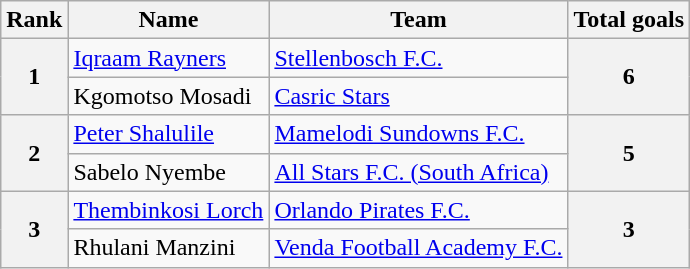<table class="wikitable">
<tr>
<th>Rank</th>
<th>Name</th>
<th>Team</th>
<th>Total goals</th>
</tr>
<tr>
<th rowspan="2">1</th>
<td><a href='#'>Iqraam Rayners</a></td>
<td><a href='#'>Stellenbosch F.C.</a></td>
<th rowspan="2">6</th>
</tr>
<tr>
<td>Kgomotso Mosadi</td>
<td><a href='#'>Casric Stars</a></td>
</tr>
<tr>
<th rowspan="2">2</th>
<td><a href='#'>Peter Shalulile</a></td>
<td><a href='#'>Mamelodi Sundowns F.C.</a></td>
<th rowspan="2">5</th>
</tr>
<tr>
<td>Sabelo Nyembe</td>
<td><a href='#'>All Stars F.C. (South Africa)</a></td>
</tr>
<tr>
<th rowspan="2">3</th>
<td><a href='#'>Thembinkosi Lorch</a></td>
<td><a href='#'>Orlando Pirates F.C.</a></td>
<th rowspan="2">3</th>
</tr>
<tr>
<td>Rhulani Manzini</td>
<td><a href='#'>Venda Football Academy F.C.</a></td>
</tr>
</table>
